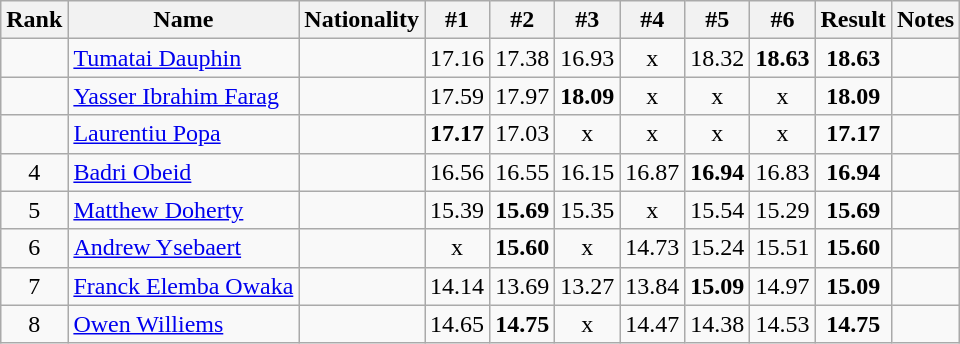<table class="wikitable sortable" style="text-align:center">
<tr>
<th>Rank</th>
<th>Name</th>
<th>Nationality</th>
<th>#1</th>
<th>#2</th>
<th>#3</th>
<th>#4</th>
<th>#5</th>
<th>#6</th>
<th>Result</th>
<th>Notes</th>
</tr>
<tr>
<td></td>
<td align=left><a href='#'>Tumatai Dauphin</a></td>
<td align=left></td>
<td>17.16</td>
<td>17.38</td>
<td>16.93</td>
<td>x</td>
<td>18.32</td>
<td><strong>18.63</strong></td>
<td><strong>18.63</strong></td>
<td></td>
</tr>
<tr>
<td></td>
<td align=left><a href='#'>Yasser Ibrahim Farag</a></td>
<td align=left></td>
<td>17.59</td>
<td>17.97</td>
<td><strong>18.09</strong></td>
<td>x</td>
<td>x</td>
<td>x</td>
<td><strong>18.09</strong></td>
<td></td>
</tr>
<tr>
<td></td>
<td align=left><a href='#'>Laurentiu Popa</a></td>
<td align=left></td>
<td><strong>17.17</strong></td>
<td>17.03</td>
<td>x</td>
<td>x</td>
<td>x</td>
<td>x</td>
<td><strong>17.17</strong></td>
<td></td>
</tr>
<tr>
<td>4</td>
<td align=left><a href='#'>Badri Obeid</a></td>
<td align=left></td>
<td>16.56</td>
<td>16.55</td>
<td>16.15</td>
<td>16.87</td>
<td><strong>16.94</strong></td>
<td>16.83</td>
<td><strong>16.94</strong></td>
<td></td>
</tr>
<tr>
<td>5</td>
<td align=left><a href='#'>Matthew Doherty</a></td>
<td align=left></td>
<td>15.39</td>
<td><strong>15.69</strong></td>
<td>15.35</td>
<td>x</td>
<td>15.54</td>
<td>15.29</td>
<td><strong>15.69</strong></td>
<td></td>
</tr>
<tr>
<td>6</td>
<td align=left><a href='#'>Andrew Ysebaert</a></td>
<td align=left></td>
<td>x</td>
<td><strong>15.60</strong></td>
<td>x</td>
<td>14.73</td>
<td>15.24</td>
<td>15.51</td>
<td><strong>15.60</strong></td>
<td></td>
</tr>
<tr>
<td>7</td>
<td align=left><a href='#'>Franck Elemba Owaka</a></td>
<td align=left></td>
<td>14.14</td>
<td>13.69</td>
<td>13.27</td>
<td>13.84</td>
<td><strong>15.09</strong></td>
<td>14.97</td>
<td><strong>15.09</strong></td>
<td></td>
</tr>
<tr>
<td>8</td>
<td align=left><a href='#'>Owen Williems</a></td>
<td align=left></td>
<td>14.65</td>
<td><strong>14.75</strong></td>
<td>x</td>
<td>14.47</td>
<td>14.38</td>
<td>14.53</td>
<td><strong>14.75</strong></td>
<td></td>
</tr>
</table>
